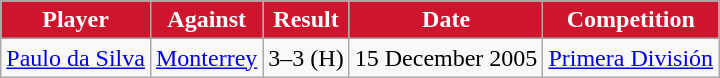<table class="wikitable">
<tr>
<th style=background-color:#CF152D;color:#FFFFFF>Player</th>
<th style=background-color:#CF152D;color:#FFFFFF>Against</th>
<th style=background-color:#CF152D;color:#FFFFFF>Result</th>
<th style=background-color:#CF152D;color:#FFFFFF>Date</th>
<th style=background-color:#CF152D;color:#FFFFFF>Competition</th>
</tr>
<tr>
<td> <a href='#'>Paulo da Silva</a></td>
<td><a href='#'>Monterrey</a></td>
<td>3–3 (H)</td>
<td>15 December 2005</td>
<td><a href='#'>Primera División</a></td>
</tr>
</table>
